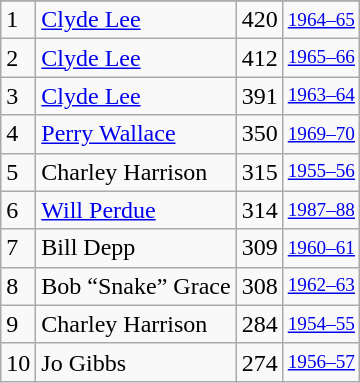<table class="wikitable">
<tr>
</tr>
<tr>
<td>1</td>
<td><a href='#'>Clyde Lee</a></td>
<td>420</td>
<td style="font-size:80%;"><a href='#'>1964–65</a></td>
</tr>
<tr>
<td>2</td>
<td><a href='#'>Clyde Lee</a></td>
<td>412</td>
<td style="font-size:80%;"><a href='#'>1965–66</a></td>
</tr>
<tr>
<td>3</td>
<td><a href='#'>Clyde Lee</a></td>
<td>391</td>
<td style="font-size:80%;"><a href='#'>1963–64</a></td>
</tr>
<tr>
<td>4</td>
<td><a href='#'>Perry Wallace</a></td>
<td>350</td>
<td style="font-size:80%;"><a href='#'>1969–70</a></td>
</tr>
<tr>
<td>5</td>
<td>Charley Harrison</td>
<td>315</td>
<td style="font-size:80%;"><a href='#'>1955–56</a></td>
</tr>
<tr>
<td>6</td>
<td><a href='#'>Will Perdue</a></td>
<td>314</td>
<td style="font-size:80%;"><a href='#'>1987–88</a></td>
</tr>
<tr>
<td>7</td>
<td>Bill Depp</td>
<td>309</td>
<td style="font-size:80%;"><a href='#'>1960–61</a></td>
</tr>
<tr>
<td>8</td>
<td>Bob “Snake” Grace</td>
<td>308</td>
<td style="font-size:80%;"><a href='#'>1962–63</a></td>
</tr>
<tr>
<td>9</td>
<td>Charley Harrison</td>
<td>284</td>
<td style="font-size:80%;"><a href='#'>1954–55</a></td>
</tr>
<tr>
<td>10</td>
<td>Jo Gibbs</td>
<td>274</td>
<td style="font-size:80%;"><a href='#'>1956–57</a></td>
</tr>
</table>
